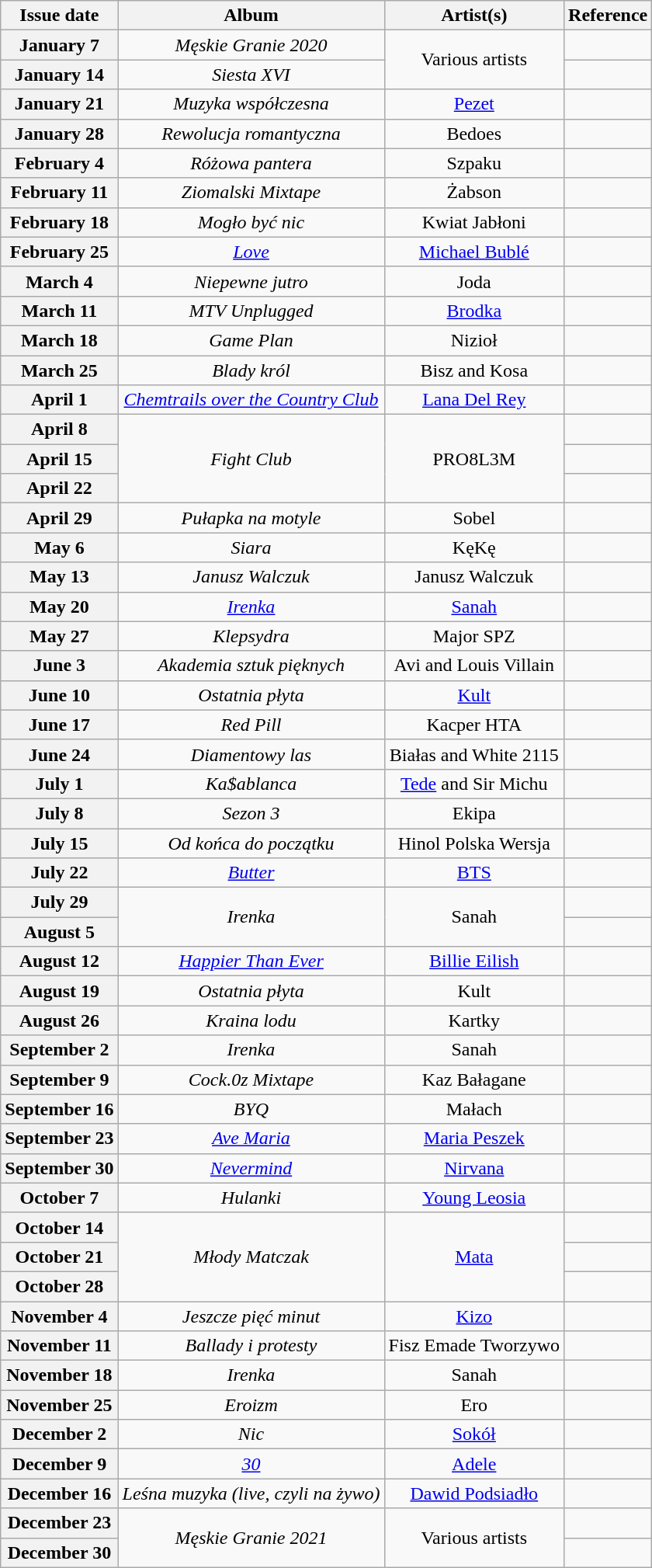<table class="wikitable plainrowheaders" style="text-align: center">
<tr>
<th>Issue date</th>
<th>Album</th>
<th>Artist(s)</th>
<th>Reference</th>
</tr>
<tr>
<th scope="row">January 7</th>
<td><em>Męskie Granie 2020</em></td>
<td rowspan="2">Various artists</td>
<td></td>
</tr>
<tr>
<th scope="row">January 14</th>
<td><em>Siesta XVI</em></td>
<td></td>
</tr>
<tr>
<th scope="row">January 21</th>
<td><em>Muzyka współczesna</em></td>
<td><a href='#'>Pezet</a></td>
<td></td>
</tr>
<tr>
<th scope="row">January 28</th>
<td><em>Rewolucja romantyczna</em></td>
<td>Bedoes</td>
<td></td>
</tr>
<tr>
<th scope="row">February 4</th>
<td><em>Różowa pantera</em></td>
<td>Szpaku</td>
<td></td>
</tr>
<tr>
<th scope="row">February 11</th>
<td><em>Ziomalski Mixtape</em></td>
<td>Żabson</td>
<td></td>
</tr>
<tr>
<th scope="row">February 18</th>
<td><em>Mogło być nic</em></td>
<td>Kwiat Jabłoni</td>
<td></td>
</tr>
<tr>
<th scope="row">February 25</th>
<td><em><a href='#'>Love</a></em></td>
<td><a href='#'>Michael Bublé</a></td>
<td></td>
</tr>
<tr>
<th scope="row">March 4</th>
<td><em>Niepewne jutro</em></td>
<td>Joda</td>
<td></td>
</tr>
<tr>
<th scope="row">March 11</th>
<td><em>MTV Unplugged</em></td>
<td><a href='#'>Brodka</a></td>
<td></td>
</tr>
<tr>
<th scope="row">March 18</th>
<td><em>Game Plan</em></td>
<td>Nizioł</td>
<td></td>
</tr>
<tr>
<th scope="row">March 25</th>
<td><em>Blady król</em></td>
<td>Bisz and Kosa</td>
<td></td>
</tr>
<tr>
<th scope="row">April 1</th>
<td><em><a href='#'>Chemtrails over the Country Club</a></em></td>
<td><a href='#'>Lana Del Rey</a></td>
<td></td>
</tr>
<tr>
<th scope="row">April 8</th>
<td rowspan="3"><em>Fight Club</em></td>
<td rowspan="3">PRO8L3M</td>
<td></td>
</tr>
<tr>
<th scope="row">April 15</th>
<td></td>
</tr>
<tr>
<th scope="row">April 22</th>
<td></td>
</tr>
<tr>
<th scope="row">April 29</th>
<td><em>Pułapka na motyle</em></td>
<td>Sobel</td>
<td></td>
</tr>
<tr>
<th scope="row">May 6</th>
<td><em>Siara</em></td>
<td>KęKę</td>
<td></td>
</tr>
<tr>
<th scope="row">May 13</th>
<td><em>Janusz Walczuk</em></td>
<td>Janusz Walczuk</td>
<td></td>
</tr>
<tr>
<th scope="row">May 20</th>
<td><em><a href='#'>Irenka</a></em></td>
<td><a href='#'>Sanah</a></td>
<td></td>
</tr>
<tr>
<th scope="row">May 27</th>
<td><em>Klepsydra</em></td>
<td>Major SPZ</td>
<td></td>
</tr>
<tr>
<th scope="row">June 3</th>
<td><em>Akademia sztuk pięknych</em></td>
<td>Avi and Louis Villain</td>
<td></td>
</tr>
<tr>
<th scope="row">June 10</th>
<td><em>Ostatnia płyta</em></td>
<td><a href='#'>Kult</a></td>
<td></td>
</tr>
<tr>
<th scope="row">June 17</th>
<td><em>Red Pill</em></td>
<td>Kacper HTA</td>
<td></td>
</tr>
<tr>
<th scope="row">June 24</th>
<td><em>Diamentowy las</em></td>
<td>Białas and White 2115</td>
<td></td>
</tr>
<tr>
<th scope="row">July 1</th>
<td><em>Ka$ablanca</em></td>
<td><a href='#'>Tede</a> and Sir Michu</td>
<td></td>
</tr>
<tr>
<th scope="row">July 8</th>
<td><em>Sezon 3</em></td>
<td>Ekipa</td>
<td></td>
</tr>
<tr>
<th scope="row">July 15</th>
<td><em>Od końca do początku</em></td>
<td>Hinol Polska Wersja</td>
<td></td>
</tr>
<tr>
<th scope="row">July 22</th>
<td><em><a href='#'>Butter</a></em></td>
<td><a href='#'>BTS</a></td>
<td></td>
</tr>
<tr>
<th scope="row">July 29</th>
<td rowspan="2"><em>Irenka</em></td>
<td rowspan="2">Sanah</td>
<td></td>
</tr>
<tr>
<th scope="row">August 5</th>
<td></td>
</tr>
<tr>
<th scope="row">August 12</th>
<td><em><a href='#'>Happier Than Ever</a></em></td>
<td><a href='#'>Billie Eilish</a></td>
<td></td>
</tr>
<tr>
<th scope="row">August 19</th>
<td><em>Ostatnia płyta</em></td>
<td>Kult</td>
<td></td>
</tr>
<tr>
<th scope="row">August 26</th>
<td><em>Kraina lodu</em></td>
<td>Kartky</td>
<td></td>
</tr>
<tr>
<th scope="row">September 2</th>
<td><em>Irenka</em></td>
<td>Sanah</td>
<td></td>
</tr>
<tr>
<th scope="row">September 9</th>
<td><em>Cock.0z Mixtape</em></td>
<td>Kaz Bałagane</td>
<td></td>
</tr>
<tr>
<th scope="row">September 16</th>
<td><em>BYQ</em></td>
<td>Małach</td>
<td></td>
</tr>
<tr>
<th scope="row">September 23</th>
<td><em><a href='#'>Ave Maria</a></em></td>
<td><a href='#'>Maria Peszek</a></td>
<td></td>
</tr>
<tr>
<th scope="row">September 30</th>
<td><em><a href='#'>Nevermind</a></em></td>
<td><a href='#'>Nirvana</a></td>
<td></td>
</tr>
<tr>
<th scope="row">October 7</th>
<td><em>Hulanki</em></td>
<td><a href='#'>Young Leosia</a></td>
<td></td>
</tr>
<tr>
<th scope="row">October 14</th>
<td rowspan="3"><em>Młody Matczak</em></td>
<td rowspan="3"><a href='#'>Mata</a></td>
<td></td>
</tr>
<tr>
<th scope="row">October 21</th>
<td></td>
</tr>
<tr>
<th scope="row">October 28</th>
<td></td>
</tr>
<tr>
<th scope="row">November 4</th>
<td><em>Jeszcze pięć minut</em></td>
<td><a href='#'>Kizo</a></td>
<td></td>
</tr>
<tr>
<th scope="row">November 11</th>
<td><em>Ballady i protesty</em></td>
<td>Fisz Emade Tworzywo</td>
<td></td>
</tr>
<tr>
<th scope="row">November 18</th>
<td><em>Irenka</em></td>
<td>Sanah</td>
<td></td>
</tr>
<tr>
<th scope="row">November 25</th>
<td><em>Eroizm</em></td>
<td>Ero</td>
<td></td>
</tr>
<tr>
<th scope="row">December 2</th>
<td><em>Nic</em></td>
<td><a href='#'>Sokół</a></td>
<td></td>
</tr>
<tr>
<th scope="row">December 9</th>
<td><em><a href='#'>30</a></em></td>
<td><a href='#'>Adele</a></td>
<td></td>
</tr>
<tr>
<th scope="row">December 16</th>
<td><em>Leśna muzyka (live, czyli na żywo)</em></td>
<td><a href='#'>Dawid Podsiadło</a></td>
<td></td>
</tr>
<tr>
<th scope="row">December 23</th>
<td rowspan="2"><em>Męskie Granie 2021</em></td>
<td rowspan="2">Various artists</td>
<td></td>
</tr>
<tr>
<th scope="row">December 30</th>
<td></td>
</tr>
</table>
